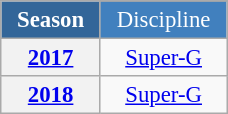<table class="wikitable"  style="font-size:95%; text-align:center; border:gray solid 1px; width:12%;">
<tr style="background:#369; color:white;">
<td rowspan="2" style="width:5%;"><strong>Season</strong></td>
</tr>
<tr style="background:#4180be; color:white;">
<td style="width:5%;">Discipline</td>
</tr>
<tr>
<th><a href='#'>2017</a></th>
<td><a href='#'>Super-G</a></td>
</tr>
<tr>
<th><a href='#'>2018</a></th>
<td><a href='#'>Super-G</a></td>
</tr>
</table>
